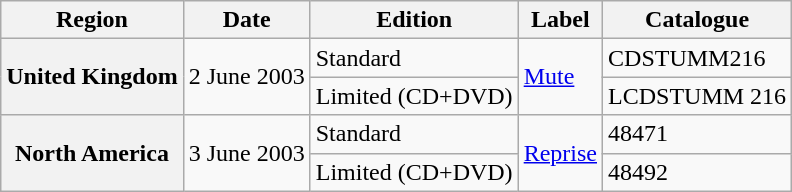<table class="wikitable plainrowheaders">
<tr>
<th scope="col">Region</th>
<th scope="col">Date</th>
<th scope="col">Edition</th>
<th scope="col">Label</th>
<th scope="col">Catalogue</th>
</tr>
<tr>
<th scope="row" rowspan="2">United Kingdom</th>
<td rowspan="2">2 June 2003</td>
<td>Standard</td>
<td rowspan="2"><a href='#'>Mute</a></td>
<td>CDSTUMM216</td>
</tr>
<tr>
<td>Limited (CD+DVD)</td>
<td>LCDSTUMM 216</td>
</tr>
<tr>
<th scope="row" rowspan="2">North America</th>
<td rowspan="2">3 June 2003</td>
<td>Standard</td>
<td rowspan="2"><a href='#'>Reprise</a></td>
<td>48471</td>
</tr>
<tr>
<td>Limited (CD+DVD)</td>
<td>48492</td>
</tr>
</table>
